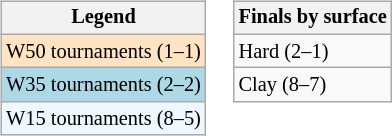<table>
<tr valign=top>
<td><br><table class=wikitable style="font-size:85%">
<tr>
<th>Legend</th>
</tr>
<tr style="background:#ffe4c4;">
<td>W50 tournaments (1–1)</td>
</tr>
<tr style="background:lightblue;">
<td>W35 tournaments (2–2)</td>
</tr>
<tr style="background:#f0f8ff;">
<td>W15 tournaments (8–5)</td>
</tr>
</table>
</td>
<td><br><table class=wikitable style="font-size:85%">
<tr>
<th>Finals by surface</th>
</tr>
<tr>
<td>Hard (2–1)</td>
</tr>
<tr>
<td>Clay (8–7)</td>
</tr>
</table>
</td>
</tr>
</table>
